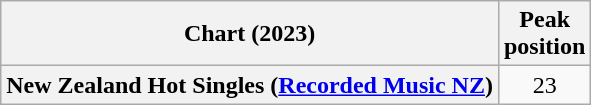<table class="wikitable sortable plainrowheaders" style="text-align:center">
<tr>
<th scope="col">Chart (2023)</th>
<th scope="col">Peak<br>position</th>
</tr>
<tr>
<th scope="row">New Zealand Hot Singles (<a href='#'>Recorded Music NZ</a>)</th>
<td>23</td>
</tr>
</table>
